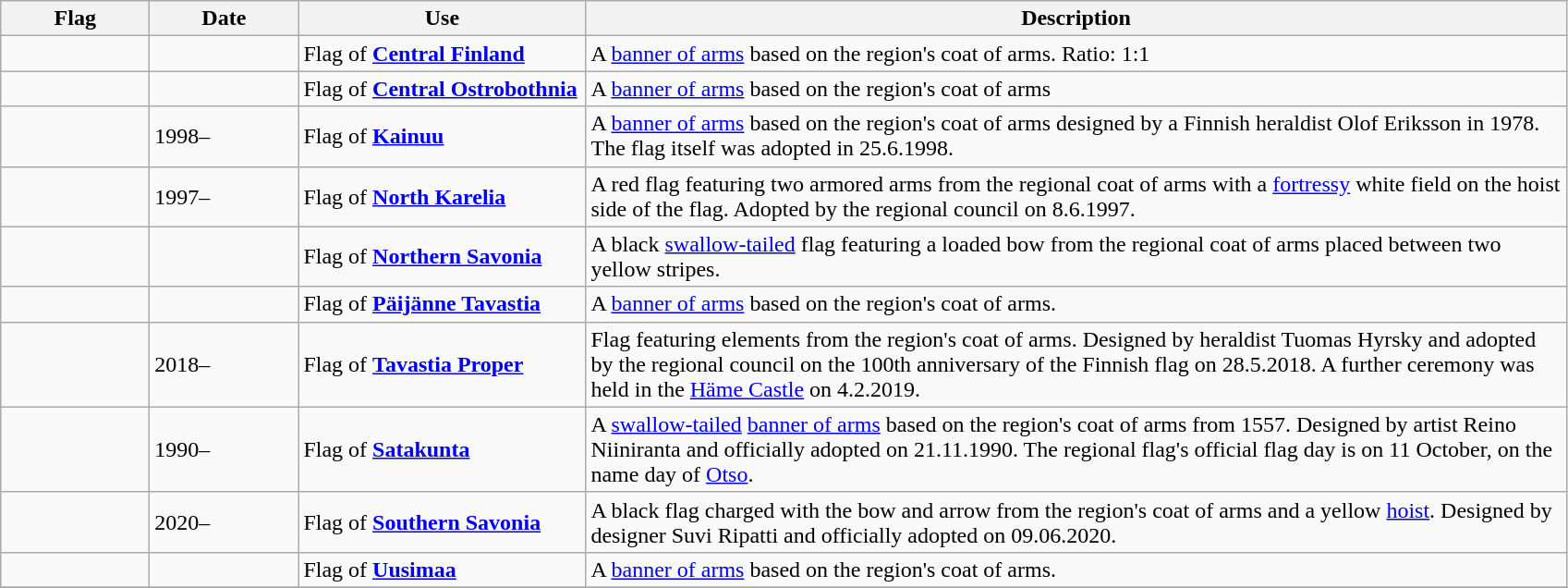<table class="wikitable">
<tr>
<th style="width:100px;">Flag</th>
<th style="width:100px;">Date</th>
<th style="width:200px;">Use</th>
<th style="width:700px;">Description</th>
</tr>
<tr>
<td></td>
<td></td>
<td>Flag of <strong><a href='#'>Central Finland</a></strong></td>
<td>A <a href='#'>banner of arms</a> based on the region's coat of arms. Ratio: 1:1</td>
</tr>
<tr>
<td></td>
<td></td>
<td>Flag of <strong><a href='#'>Central Ostrobothnia</a></strong></td>
<td>A <a href='#'>banner of arms</a> based on the region's coat of arms</td>
</tr>
<tr>
<td></td>
<td>1998–</td>
<td>Flag of <strong><a href='#'>Kainuu</a></strong></td>
<td>A <a href='#'>banner of arms</a> based on the region's coat of arms designed by a Finnish heraldist Olof Eriksson in 1978. The flag itself was adopted in 25.6.1998.</td>
</tr>
<tr>
<td></td>
<td>1997–</td>
<td>Flag of <strong><a href='#'>North Karelia</a></strong></td>
<td>A red flag featuring two armored arms from the regional coat of arms with a <a href='#'>fortressy</a> white field on the hoist side of the flag. Adopted by the regional council on 8.6.1997.</td>
</tr>
<tr>
<td></td>
<td></td>
<td>Flag of <strong><a href='#'>Northern Savonia</a></strong></td>
<td>A black <a href='#'>swallow-tailed</a> flag featuring a loaded bow from the regional coat of arms placed between two yellow stripes.</td>
</tr>
<tr>
<td></td>
<td></td>
<td>Flag of <strong><a href='#'>Päijänne Tavastia</a></strong></td>
<td>A <a href='#'>banner of arms</a> based on the region's coat of arms.</td>
</tr>
<tr>
<td></td>
<td>2018–</td>
<td>Flag of <strong><a href='#'>Tavastia Proper</a></strong></td>
<td>Flag featuring elements from the region's coat of arms. Designed by heraldist Tuomas Hyrsky and adopted by the regional council on the 100th anniversary of the Finnish flag on 28.5.2018. A further ceremony was held in the <a href='#'>Häme Castle</a> on 4.2.2019.</td>
</tr>
<tr>
<td></td>
<td>1990–</td>
<td>Flag of <strong><a href='#'>Satakunta</a></strong></td>
<td>A <a href='#'>swallow-tailed</a> <a href='#'>banner of arms</a> based on the region's coat of arms from 1557. Designed by artist Reino Niiniranta and officially adopted on 21.11.1990. The regional flag's official flag day is on 11 October, on the name day of <a href='#'>Otso</a>.</td>
</tr>
<tr>
<td></td>
<td>2020–</td>
<td>Flag of <strong><a href='#'>Southern Savonia</a></strong></td>
<td>A black flag charged with the bow and arrow from the region's coat of arms and a yellow <a href='#'>hoist</a>. Designed by designer Suvi Ripatti and officially adopted on 09.06.2020.</td>
</tr>
<tr>
<td></td>
<td></td>
<td>Flag of <strong><a href='#'>Uusimaa</a></strong></td>
<td>A <a href='#'>banner of arms</a> based on the region's coat of arms.</td>
</tr>
<tr>
</tr>
</table>
